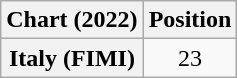<table class="wikitable plainrowheaders" style="text-align:center;">
<tr>
<th scope="col">Chart (2022)</th>
<th scope="col">Position</th>
</tr>
<tr>
<th scope="row">Italy (FIMI)</th>
<td>23</td>
</tr>
</table>
